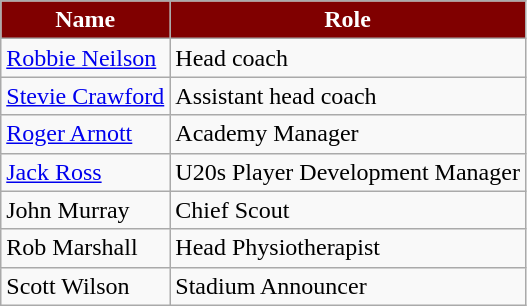<table class="wikitable">
<tr>
<th style="background:maroon; color:white;" scope="col">Name</th>
<th style="background:maroon; color:white;" scope="col">Role</th>
</tr>
<tr>
<td>  <a href='#'>Robbie Neilson</a></td>
<td>Head coach</td>
</tr>
<tr>
<td>  <a href='#'>Stevie Crawford</a></td>
<td>Assistant head coach</td>
</tr>
<tr>
<td> <a href='#'>Roger Arnott</a></td>
<td>Academy Manager</td>
</tr>
<tr>
<td> <a href='#'>Jack Ross</a></td>
<td>U20s Player Development Manager</td>
</tr>
<tr>
<td> John Murray</td>
<td>Chief Scout<br></td>
</tr>
<tr>
<td> Rob Marshall</td>
<td>Head Physiotherapist</td>
</tr>
<tr>
<td>Scott Wilson</td>
<td>Stadium Announcer</td>
</tr>
</table>
